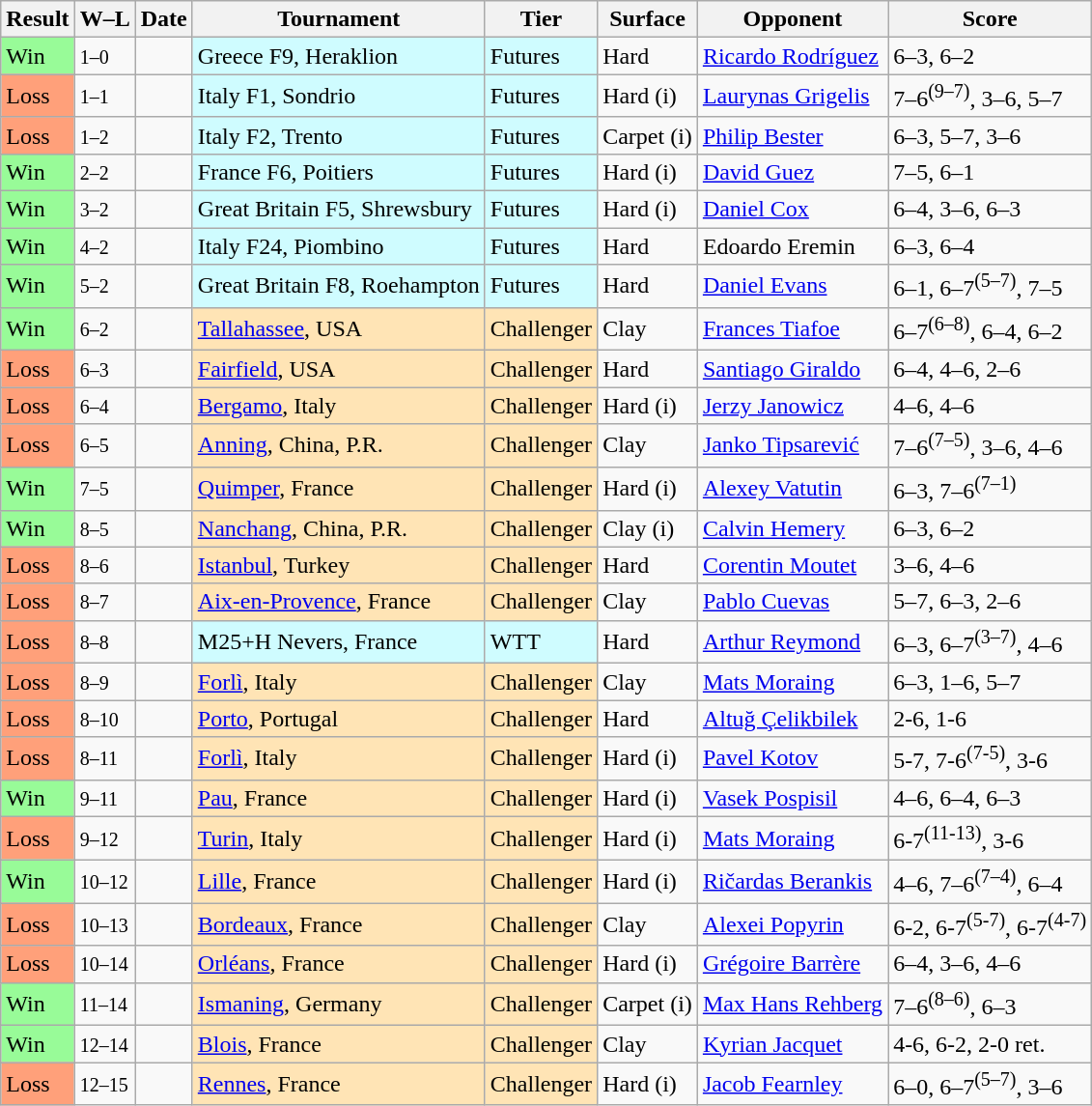<table class="sortable wikitable">
<tr>
<th>Result</th>
<th class="unsortable">W–L</th>
<th>Date</th>
<th>Tournament</th>
<th>Tier</th>
<th>Surface</th>
<th>Opponent</th>
<th class="unsortable">Score</th>
</tr>
<tr>
<td bgcolor=98FB98>Win</td>
<td><small>1–0</small></td>
<td></td>
<td style="background:#cffcff;">Greece F9, Heraklion</td>
<td style="background:#cffcff;">Futures</td>
<td>Hard</td>
<td> <a href='#'>Ricardo Rodríguez</a></td>
<td>6–3, 6–2</td>
</tr>
<tr>
<td bgcolor=FFA07A>Loss</td>
<td><small>1–1</small></td>
<td></td>
<td style="background:#cffcff;">Italy F1, Sondrio</td>
<td style="background:#cffcff;">Futures</td>
<td>Hard (i)</td>
<td> <a href='#'>Laurynas Grigelis</a></td>
<td>7–6<sup>(9–7)</sup>, 3–6, 5–7</td>
</tr>
<tr>
<td bgcolor=FFA07A>Loss</td>
<td><small>1–2</small></td>
<td></td>
<td style="background:#cffcff;">Italy F2, Trento</td>
<td style="background:#cffcff;">Futures</td>
<td>Carpet (i)</td>
<td> <a href='#'>Philip Bester</a></td>
<td>6–3, 5–7, 3–6</td>
</tr>
<tr>
<td bgcolor=98FB98>Win</td>
<td><small>2–2</small></td>
<td></td>
<td style="background:#cffcff;">France F6, Poitiers</td>
<td style="background:#cffcff;">Futures</td>
<td>Hard (i)</td>
<td> <a href='#'>David Guez</a></td>
<td>7–5, 6–1</td>
</tr>
<tr>
<td bgcolor=98FB98>Win</td>
<td><small>3–2</small></td>
<td></td>
<td style="background:#cffcff;">Great Britain F5, Shrewsbury</td>
<td style="background:#cffcff;">Futures</td>
<td>Hard (i)</td>
<td> <a href='#'>Daniel Cox</a></td>
<td>6–4, 3–6, 6–3</td>
</tr>
<tr>
<td bgcolor=98FB98>Win</td>
<td><small>4–2</small></td>
<td></td>
<td style="background:#cffcff;">Italy F24, Piombino</td>
<td style="background:#cffcff;">Futures</td>
<td>Hard</td>
<td> Edoardo Eremin</td>
<td>6–3, 6–4</td>
</tr>
<tr>
<td bgcolor=98FB98>Win</td>
<td><small>5–2</small></td>
<td></td>
<td style="background:#cffcff;">Great Britain F8, Roehampton</td>
<td style="background:#cffcff;">Futures</td>
<td>Hard</td>
<td> <a href='#'>Daniel Evans</a></td>
<td>6–1, 6–7<sup>(5–7)</sup>, 7–5</td>
</tr>
<tr>
<td bgcolor=98FB98>Win</td>
<td><small>6–2</small></td>
<td><a href='#'></a></td>
<td style="background:moccasin;"><a href='#'>Tallahassee</a>, USA</td>
<td style="background:moccasin;">Challenger</td>
<td>Clay</td>
<td> <a href='#'>Frances Tiafoe</a></td>
<td>6–7<sup>(6–8)</sup>, 6–4, 6–2</td>
</tr>
<tr>
<td bgcolor=FFA07A>Loss</td>
<td><small>6–3</small></td>
<td><a href='#'></a></td>
<td style="background:moccasin;"><a href='#'>Fairfield</a>, USA</td>
<td style="background:moccasin;">Challenger</td>
<td>Hard</td>
<td> <a href='#'>Santiago Giraldo</a></td>
<td>6–4, 4–6, 2–6</td>
</tr>
<tr>
<td bgcolor=FFA07A>Loss</td>
<td><small>6–4</small></td>
<td><a href='#'></a></td>
<td style="background:moccasin;"><a href='#'>Bergamo</a>, Italy</td>
<td style="background:moccasin;">Challenger</td>
<td>Hard (i)</td>
<td> <a href='#'>Jerzy Janowicz</a></td>
<td>4–6, 4–6</td>
</tr>
<tr>
<td bgcolor=FFA07A>Loss</td>
<td><small>6–5</small></td>
<td><a href='#'></a></td>
<td style="background:moccasin;"><a href='#'>Anning</a>, China, P.R.</td>
<td style="background:moccasin;">Challenger</td>
<td>Clay</td>
<td> <a href='#'>Janko Tipsarević</a></td>
<td>7–6<sup>(7–5)</sup>, 3–6, 4–6</td>
</tr>
<tr>
<td bgcolor=98FB98>Win</td>
<td><small>7–5</small></td>
<td><a href='#'></a></td>
<td style="background:moccasin;"><a href='#'>Quimper</a>, France</td>
<td style="background:moccasin;">Challenger</td>
<td>Hard (i)</td>
<td> <a href='#'>Alexey Vatutin</a></td>
<td>6–3, 7–6<sup>(7–1)</sup></td>
</tr>
<tr>
<td bgcolor=98FB98>Win</td>
<td><small>8–5</small></td>
<td><a href='#'></a></td>
<td style="background:moccasin;"><a href='#'>Nanchang</a>, China, P.R.</td>
<td style="background:moccasin;">Challenger</td>
<td>Clay (i)</td>
<td> <a href='#'>Calvin Hemery</a></td>
<td>6–3, 6–2</td>
</tr>
<tr>
<td bgcolor=FFA07A>Loss</td>
<td><small>8–6</small></td>
<td><a href='#'></a></td>
<td style="background:moccasin;"><a href='#'>Istanbul</a>, Turkey</td>
<td style="background:moccasin;">Challenger</td>
<td>Hard</td>
<td> <a href='#'>Corentin Moutet</a></td>
<td>3–6, 4–6</td>
</tr>
<tr>
<td bgcolor=FFA07A>Loss</td>
<td><small>8–7</small></td>
<td><a href='#'></a></td>
<td style="background:moccasin;"><a href='#'>Aix-en-Provence</a>, France</td>
<td style="background:moccasin;">Challenger</td>
<td>Clay</td>
<td> <a href='#'>Pablo Cuevas</a></td>
<td>5–7, 6–3, 2–6</td>
</tr>
<tr>
<td bgcolor=FFA07A>Loss</td>
<td><small>8–8</small></td>
<td></td>
<td style="background:#cffcff;">M25+H Nevers, France</td>
<td style="background:#cffcff;">WTT</td>
<td>Hard</td>
<td> <a href='#'>Arthur Reymond</a></td>
<td>6–3, 6–7<sup>(3–7)</sup>, 4–6</td>
</tr>
<tr>
<td bgcolor=FFA07A>Loss</td>
<td><small>8–9</small></td>
<td><a href='#'></a></td>
<td bgcolor=moccasin><a href='#'>Forlì</a>, Italy</td>
<td bgcolor=moccasin>Challenger</td>
<td>Clay</td>
<td> <a href='#'>Mats Moraing</a></td>
<td>6–3, 1–6, 5–7</td>
</tr>
<tr>
<td bgcolor=FFA07A>Loss</td>
<td><small>8–10</small></td>
<td><a href='#'></a></td>
<td bgcolor=moccasin><a href='#'>Porto</a>, Portugal</td>
<td bgcolor=moccasin>Challenger</td>
<td>Hard</td>
<td> <a href='#'>Altuğ Çelikbilek</a></td>
<td>2-6, 1-6</td>
</tr>
<tr>
<td bgcolor=FFA07A>Loss</td>
<td><small>8–11</small></td>
<td><a href='#'></a></td>
<td bgcolor=moccasin><a href='#'>Forlì</a>, Italy</td>
<td bgcolor=moccasin>Challenger</td>
<td>Hard (i)</td>
<td> <a href='#'>Pavel Kotov</a></td>
<td>5-7, 7-6<sup>(7-5)</sup>, 3-6</td>
</tr>
<tr>
<td bgcolor=98FB98>Win</td>
<td><small>9–11</small></td>
<td><a href='#'></a></td>
<td style="background:moccasin;"><a href='#'>Pau</a>, France</td>
<td style="background:moccasin;">Challenger</td>
<td>Hard (i)</td>
<td> <a href='#'>Vasek Pospisil</a></td>
<td>4–6, 6–4, 6–3</td>
</tr>
<tr>
<td bgcolor=FFA07A>Loss</td>
<td><small>9–12</small></td>
<td><a href='#'></a></td>
<td style="background:moccasin;"><a href='#'>Turin</a>, Italy</td>
<td style="background:moccasin;">Challenger</td>
<td>Hard (i)</td>
<td> <a href='#'>Mats Moraing</a></td>
<td>6-7<sup>(11-13)</sup>, 3-6</td>
</tr>
<tr>
<td bgcolor=98FB98>Win</td>
<td><small>10–12</small></td>
<td><a href='#'></a></td>
<td style="background:moccasin;"><a href='#'>Lille</a>, France</td>
<td style="background:moccasin;">Challenger</td>
<td>Hard (i)</td>
<td> <a href='#'>Ričardas Berankis</a></td>
<td>4–6, 7–6<sup>(7–4)</sup>, 6–4</td>
</tr>
<tr>
<td bgcolor=FFA07A>Loss</td>
<td><small>10–13</small></td>
<td><a href='#'></a></td>
<td style="background:moccasin;"><a href='#'>Bordeaux</a>, France</td>
<td style="background:moccasin;">Challenger</td>
<td>Clay</td>
<td> <a href='#'>Alexei Popyrin</a></td>
<td>6-2, 6-7<sup>(5-7)</sup>, 6-7<sup>(4-7)</sup></td>
</tr>
<tr>
<td bgcolor=FFA07A>Loss</td>
<td><small>10–14</small></td>
<td><a href='#'></a></td>
<td style="background:moccasin;"><a href='#'>Orléans</a>, France</td>
<td style="background:moccasin;">Challenger</td>
<td>Hard (i)</td>
<td> <a href='#'>Grégoire Barrère</a></td>
<td>6–4, 3–6, 4–6</td>
</tr>
<tr>
<td bgcolor=98FB98>Win</td>
<td><small>11–14</small></td>
<td><a href='#'></a></td>
<td style="background:moccasin;"><a href='#'>Ismaning</a>, Germany</td>
<td style="background:moccasin;">Challenger</td>
<td>Carpet (i)</td>
<td> <a href='#'>Max Hans Rehberg</a></td>
<td>7–6<sup>(8–6)</sup>, 6–3</td>
</tr>
<tr>
<td bgcolor=98FB98>Win</td>
<td><small>12–14</small></td>
<td><a href='#'></a></td>
<td style="background:moccasin;"><a href='#'>Blois</a>, France</td>
<td style="background:moccasin;">Challenger</td>
<td>Clay</td>
<td> <a href='#'>Kyrian Jacquet</a></td>
<td>4-6, 6-2, 2-0 ret.</td>
</tr>
<tr>
<td bgcolor=FFA07A>Loss</td>
<td><small>12–15</small></td>
<td><a href='#'></a></td>
<td style="background:moccasin;"><a href='#'>Rennes</a>, France</td>
<td style="background:moccasin;">Challenger</td>
<td>Hard (i)</td>
<td> <a href='#'>Jacob Fearnley</a></td>
<td>6–0, 6–7<sup>(5–7)</sup>, 3–6</td>
</tr>
</table>
